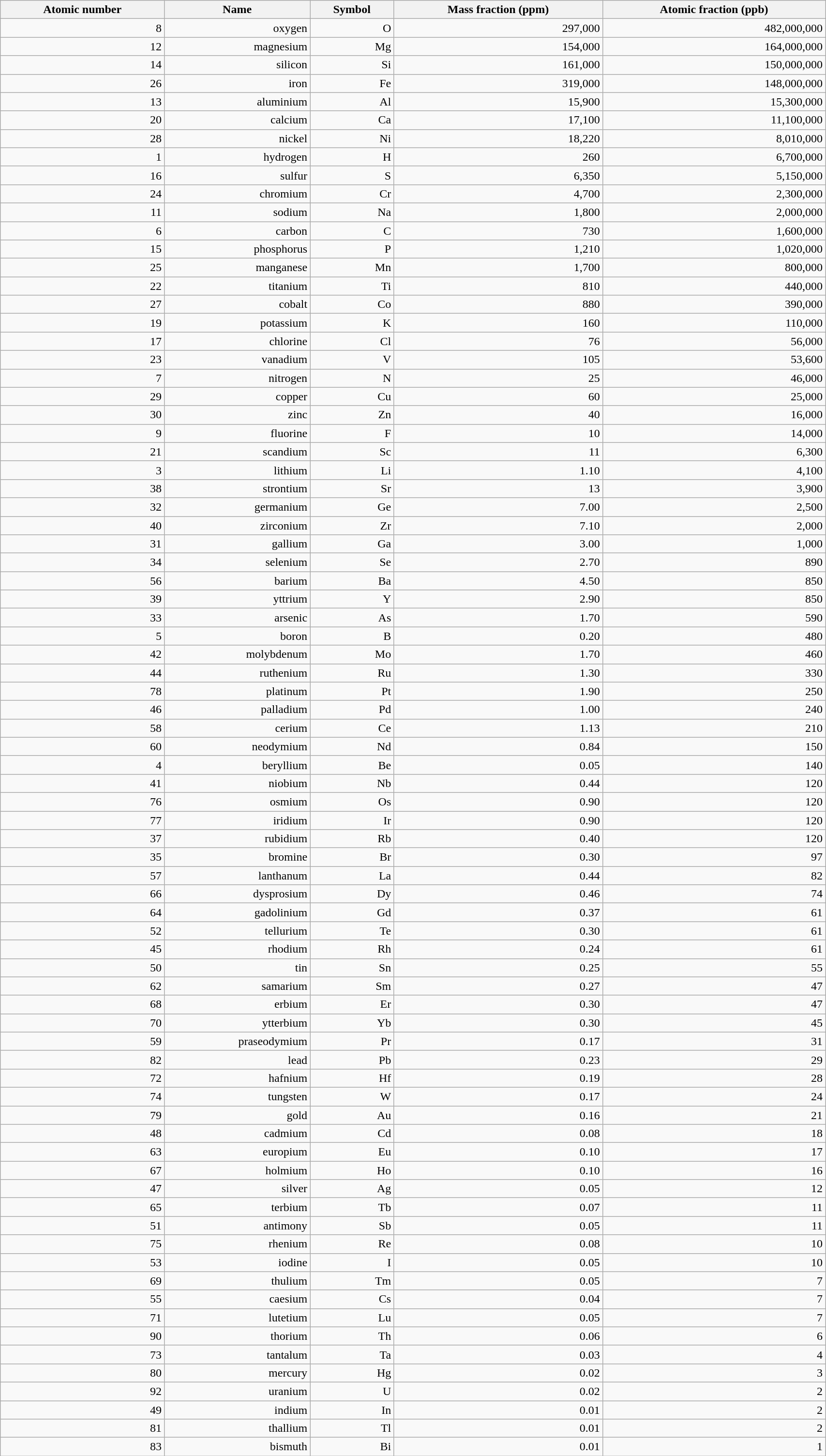<table class="wikitable sortable collapsible collapsed" style="width: 90%; float:center; margin-right: 0; margin-left:1em; text-align:right">
<tr>
<th>Atomic number</th>
<th>Name</th>
<th>Symbol</th>
<th>Mass fraction (ppm)</th>
<th>Atomic fraction (ppb)</th>
</tr>
<tr>
<td>8</td>
<td>oxygen</td>
<td>O</td>
<td>297,000</td>
<td>482,000,000</td>
</tr>
<tr>
<td>12</td>
<td>magnesium</td>
<td>Mg</td>
<td>154,000</td>
<td>164,000,000</td>
</tr>
<tr>
<td>14</td>
<td>silicon</td>
<td>Si</td>
<td>161,000</td>
<td>150,000,000</td>
</tr>
<tr>
<td>26</td>
<td>iron</td>
<td>Fe</td>
<td>319,000</td>
<td>148,000,000</td>
</tr>
<tr>
<td>13</td>
<td>aluminium</td>
<td>Al</td>
<td>15,900</td>
<td>15,300,000</td>
</tr>
<tr>
<td>20</td>
<td>calcium</td>
<td>Ca</td>
<td>17,100</td>
<td>11,100,000</td>
</tr>
<tr>
<td>28</td>
<td>nickel</td>
<td>Ni</td>
<td>18,220</td>
<td>8,010,000</td>
</tr>
<tr>
<td>1</td>
<td>hydrogen</td>
<td>H</td>
<td>260</td>
<td>6,700,000</td>
</tr>
<tr>
<td>16</td>
<td>sulfur</td>
<td>S</td>
<td>6,350</td>
<td>5,150,000</td>
</tr>
<tr>
<td>24</td>
<td>chromium</td>
<td>Cr</td>
<td>4,700</td>
<td>2,300,000</td>
</tr>
<tr>
<td>11</td>
<td>sodium</td>
<td>Na</td>
<td>1,800</td>
<td>2,000,000</td>
</tr>
<tr>
<td>6</td>
<td>carbon</td>
<td>C</td>
<td>730</td>
<td>1,600,000</td>
</tr>
<tr>
<td>15</td>
<td>phosphorus</td>
<td>P</td>
<td>1,210</td>
<td>1,020,000</td>
</tr>
<tr>
<td>25</td>
<td>manganese</td>
<td>Mn</td>
<td>1,700</td>
<td>800,000</td>
</tr>
<tr>
<td>22</td>
<td>titanium</td>
<td>Ti</td>
<td>810</td>
<td>440,000</td>
</tr>
<tr>
<td>27</td>
<td>cobalt</td>
<td>Co</td>
<td>880</td>
<td>390,000</td>
</tr>
<tr>
<td>19</td>
<td>potassium</td>
<td>K</td>
<td>160</td>
<td>110,000</td>
</tr>
<tr>
<td>17</td>
<td>chlorine</td>
<td>Cl</td>
<td>76</td>
<td>56,000</td>
</tr>
<tr>
<td>23</td>
<td>vanadium</td>
<td>V</td>
<td>105</td>
<td>53,600</td>
</tr>
<tr>
<td>7</td>
<td>nitrogen</td>
<td>N</td>
<td>25</td>
<td>46,000</td>
</tr>
<tr>
<td>29</td>
<td>copper</td>
<td>Cu</td>
<td>60</td>
<td>25,000</td>
</tr>
<tr>
<td>30</td>
<td>zinc</td>
<td>Zn</td>
<td>40</td>
<td>16,000</td>
</tr>
<tr>
<td>9</td>
<td>fluorine</td>
<td>F</td>
<td>10</td>
<td>14,000</td>
</tr>
<tr>
<td>21</td>
<td>scandium</td>
<td>Sc</td>
<td>11</td>
<td>6,300</td>
</tr>
<tr>
<td>3</td>
<td>lithium</td>
<td>Li</td>
<td>1.10</td>
<td>4,100</td>
</tr>
<tr>
<td>38</td>
<td>strontium</td>
<td>Sr</td>
<td>13</td>
<td>3,900</td>
</tr>
<tr>
<td>32</td>
<td>germanium</td>
<td>Ge</td>
<td>7.00</td>
<td>2,500</td>
</tr>
<tr>
<td>40</td>
<td>zirconium</td>
<td>Zr</td>
<td>7.10</td>
<td>2,000</td>
</tr>
<tr>
<td>31</td>
<td>gallium</td>
<td>Ga</td>
<td>3.00</td>
<td>1,000</td>
</tr>
<tr>
<td>34</td>
<td>selenium</td>
<td>Se</td>
<td>2.70</td>
<td>890</td>
</tr>
<tr>
<td>56</td>
<td>barium</td>
<td>Ba</td>
<td>4.50</td>
<td>850</td>
</tr>
<tr>
<td>39</td>
<td>yttrium</td>
<td>Y</td>
<td>2.90</td>
<td>850</td>
</tr>
<tr>
<td>33</td>
<td>arsenic</td>
<td>As</td>
<td>1.70</td>
<td>590</td>
</tr>
<tr>
<td>5</td>
<td>boron</td>
<td>B</td>
<td>0.20</td>
<td>480</td>
</tr>
<tr>
<td>42</td>
<td>molybdenum</td>
<td>Mo</td>
<td>1.70</td>
<td>460</td>
</tr>
<tr>
<td>44</td>
<td>ruthenium</td>
<td>Ru</td>
<td>1.30</td>
<td>330</td>
</tr>
<tr>
<td>78</td>
<td>platinum</td>
<td>Pt</td>
<td>1.90</td>
<td>250</td>
</tr>
<tr>
<td>46</td>
<td>palladium</td>
<td>Pd</td>
<td>1.00</td>
<td>240</td>
</tr>
<tr>
<td>58</td>
<td>cerium</td>
<td>Ce</td>
<td>1.13</td>
<td>210</td>
</tr>
<tr>
<td>60</td>
<td>neodymium</td>
<td>Nd</td>
<td>0.84</td>
<td>150</td>
</tr>
<tr>
<td>4</td>
<td>beryllium</td>
<td>Be</td>
<td>0.05</td>
<td>140</td>
</tr>
<tr>
<td>41</td>
<td>niobium</td>
<td>Nb</td>
<td>0.44</td>
<td>120</td>
</tr>
<tr>
<td>76</td>
<td>osmium</td>
<td>Os</td>
<td>0.90</td>
<td>120</td>
</tr>
<tr>
<td>77</td>
<td>iridium</td>
<td>Ir</td>
<td>0.90</td>
<td>120</td>
</tr>
<tr>
<td>37</td>
<td>rubidium</td>
<td>Rb</td>
<td>0.40</td>
<td>120</td>
</tr>
<tr>
<td>35</td>
<td>bromine</td>
<td>Br</td>
<td>0.30</td>
<td>97</td>
</tr>
<tr>
<td>57</td>
<td>lanthanum</td>
<td>La</td>
<td>0.44</td>
<td>82</td>
</tr>
<tr>
<td>66</td>
<td>dysprosium</td>
<td>Dy</td>
<td>0.46</td>
<td>74</td>
</tr>
<tr>
<td>64</td>
<td>gadolinium</td>
<td>Gd</td>
<td>0.37</td>
<td>61</td>
</tr>
<tr>
<td>52</td>
<td>tellurium</td>
<td>Te</td>
<td>0.30</td>
<td>61</td>
</tr>
<tr>
<td>45</td>
<td>rhodium</td>
<td>Rh</td>
<td>0.24</td>
<td>61</td>
</tr>
<tr>
<td>50</td>
<td>tin</td>
<td>Sn</td>
<td>0.25</td>
<td>55</td>
</tr>
<tr>
<td>62</td>
<td>samarium</td>
<td>Sm</td>
<td>0.27</td>
<td>47</td>
</tr>
<tr>
<td>68</td>
<td>erbium</td>
<td>Er</td>
<td>0.30</td>
<td>47</td>
</tr>
<tr>
<td>70</td>
<td>ytterbium</td>
<td>Yb</td>
<td>0.30</td>
<td>45</td>
</tr>
<tr>
<td>59</td>
<td>praseodymium</td>
<td>Pr</td>
<td>0.17</td>
<td>31</td>
</tr>
<tr>
<td>82</td>
<td>lead</td>
<td>Pb</td>
<td>0.23</td>
<td>29</td>
</tr>
<tr>
<td>72</td>
<td>hafnium</td>
<td>Hf</td>
<td>0.19</td>
<td>28</td>
</tr>
<tr>
<td>74</td>
<td>tungsten</td>
<td>W</td>
<td>0.17</td>
<td>24</td>
</tr>
<tr>
<td>79</td>
<td>gold</td>
<td>Au</td>
<td>0.16</td>
<td>21</td>
</tr>
<tr>
<td>48</td>
<td>cadmium</td>
<td>Cd</td>
<td>0.08</td>
<td>18</td>
</tr>
<tr>
<td>63</td>
<td>europium</td>
<td>Eu</td>
<td>0.10</td>
<td>17</td>
</tr>
<tr>
<td>67</td>
<td>holmium</td>
<td>Ho</td>
<td>0.10</td>
<td>16</td>
</tr>
<tr>
<td>47</td>
<td>silver</td>
<td>Ag</td>
<td>0.05</td>
<td>12</td>
</tr>
<tr>
<td>65</td>
<td>terbium</td>
<td>Tb</td>
<td>0.07</td>
<td>11</td>
</tr>
<tr>
<td>51</td>
<td>antimony</td>
<td>Sb</td>
<td>0.05</td>
<td>11</td>
</tr>
<tr>
<td>75</td>
<td>rhenium</td>
<td>Re</td>
<td>0.08</td>
<td>10</td>
</tr>
<tr>
<td>53</td>
<td>iodine</td>
<td>I</td>
<td>0.05</td>
<td>10</td>
</tr>
<tr>
<td>69</td>
<td>thulium</td>
<td>Tm</td>
<td>0.05</td>
<td>7</td>
</tr>
<tr>
<td>55</td>
<td>caesium</td>
<td>Cs</td>
<td>0.04</td>
<td>7</td>
</tr>
<tr>
<td>71</td>
<td>lutetium</td>
<td>Lu</td>
<td>0.05</td>
<td>7</td>
</tr>
<tr>
<td>90</td>
<td>thorium</td>
<td>Th</td>
<td>0.06</td>
<td>6</td>
</tr>
<tr>
<td>73</td>
<td>tantalum</td>
<td>Ta</td>
<td>0.03</td>
<td>4</td>
</tr>
<tr>
<td>80</td>
<td>mercury</td>
<td>Hg</td>
<td>0.02</td>
<td>3</td>
</tr>
<tr>
<td>92</td>
<td>uranium</td>
<td>U</td>
<td>0.02</td>
<td>2</td>
</tr>
<tr>
<td>49</td>
<td>indium</td>
<td>In</td>
<td>0.01</td>
<td>2</td>
</tr>
<tr>
<td>81</td>
<td>thallium</td>
<td>Tl</td>
<td>0.01</td>
<td>2</td>
</tr>
<tr>
<td>83</td>
<td>bismuth</td>
<td>Bi</td>
<td>0.01</td>
<td>1</td>
</tr>
</table>
